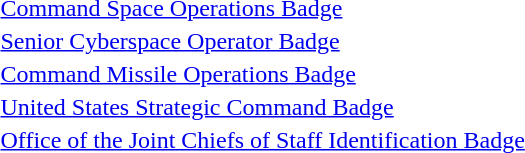<table>
<tr>
<td></td>
<td><a href='#'>Command Space Operations Badge</a></td>
</tr>
<tr>
<td></td>
<td><a href='#'>Senior Cyberspace Operator Badge</a></td>
</tr>
<tr>
<td></td>
<td><a href='#'>Command Missile Operations Badge</a></td>
</tr>
<tr>
<td></td>
<td><a href='#'>United States Strategic Command Badge</a></td>
</tr>
<tr>
<td></td>
<td><a href='#'>Office of the Joint Chiefs of Staff Identification Badge</a></td>
</tr>
</table>
